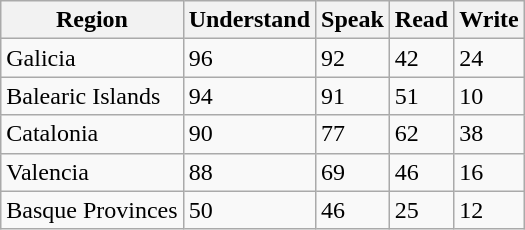<table class="wikitable sortable">
<tr>
<th>Region</th>
<th>Understand</th>
<th>Speak</th>
<th>Read</th>
<th>Write</th>
</tr>
<tr>
<td>Galicia</td>
<td>96</td>
<td>92</td>
<td>42</td>
<td>24</td>
</tr>
<tr>
<td>Balearic Islands</td>
<td>94</td>
<td>91</td>
<td>51</td>
<td>10</td>
</tr>
<tr>
<td>Catalonia</td>
<td>90</td>
<td>77</td>
<td>62</td>
<td>38</td>
</tr>
<tr>
<td>Valencia</td>
<td>88</td>
<td>69</td>
<td>46</td>
<td>16</td>
</tr>
<tr>
<td>Basque Provinces</td>
<td>50</td>
<td>46</td>
<td>25</td>
<td>12</td>
</tr>
</table>
